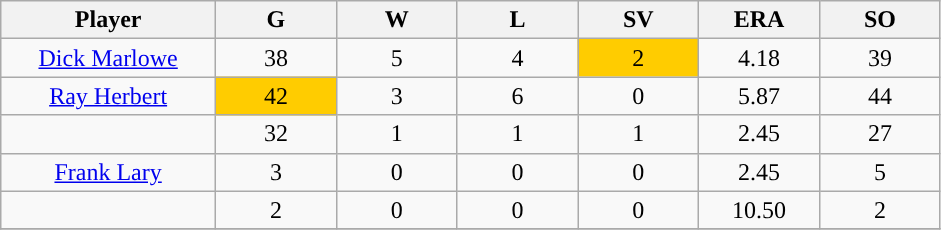<table class="wikitable sortable">
<tr>
<th bgcolor="#DDDDFF" width="16%">Player</th>
<th bgcolor="#DDDDFF" width="9%">G</th>
<th bgcolor="#DDDDFF" width="9%">W</th>
<th bgcolor="#DDDDFF" width="9%">L</th>
<th bgcolor="#DDDDFF" width="9%">SV</th>
<th bgcolor="#DDDDFF" width="9%">ERA</th>
<th bgcolor="#DDDDFF" width="9%">SO</th>
</tr>
<tr align="center">
<td><a href='#'>Dick Marlowe</a></td>
<td>38</td>
<td>5</td>
<td>4</td>
<td style="background:#fc0;">2</td>
<td>4.18</td>
<td>39</td>
</tr>
<tr align=center>
<td><a href='#'>Ray Herbert</a></td>
<td style="background:#fc0;">42</td>
<td>3</td>
<td>6</td>
<td>0</td>
<td>5.87</td>
<td>44</td>
</tr>
<tr align=center>
<td></td>
<td>32</td>
<td>1</td>
<td>1</td>
<td>1</td>
<td>2.45</td>
<td>27</td>
</tr>
<tr align="center">
<td><a href='#'>Frank Lary</a></td>
<td>3</td>
<td>0</td>
<td>0</td>
<td>0</td>
<td>2.45</td>
<td>5</td>
</tr>
<tr align=center>
<td></td>
<td>2</td>
<td>0</td>
<td>0</td>
<td>0</td>
<td>10.50</td>
<td>2</td>
</tr>
<tr align="center">
</tr>
</table>
